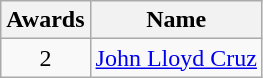<table class="wikitable" style="text-align:center">
<tr>
<th scope="col">Awards</th>
<th scope="col">Name</th>
</tr>
<tr>
<td>2</td>
<td align=left><a href='#'>John Lloyd Cruz</a></td>
</tr>
</table>
